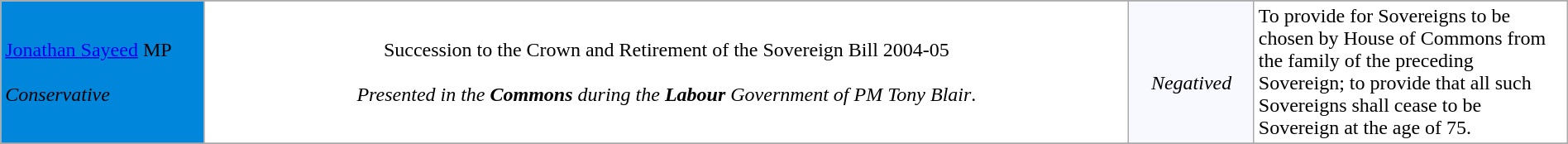<table class="wikitable" width="100%">
<tr bgcolor="#F8F8FF">
</tr>
<tr align="center" bgcolor="#F8F8FF">
<td style="width: 13%;" align="left" bgcolor="#0087DC"><a href='#'>Jonathan Sayeed</a> MP<br><br><em>Conservative</em></td>
<td style="width: 59%;" bgcolor="#FFFFFF" align="center">Succession to the Crown and Retirement of the Sovereign Bill 2004-05<br><br><em>Presented in the <strong>Commons</strong> during the <strong>Labour</strong> Government of PM Tony Blair</em>.</td>
<td style="width: 8%;"><br><em>Negatived</em></td>
<td align="left" bgcolor="#FFFFFF">To provide for Sovereigns to be chosen by House of Commons from the family of the preceding Sovereign; to provide that all such Sovereigns shall cease to be Sovereign at the age of 75.</td>
</tr>
<tr>
</tr>
</table>
